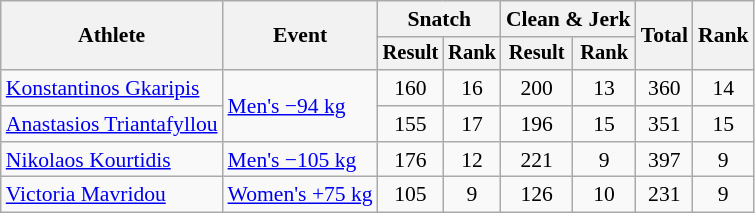<table class="wikitable" style="font-size:90%">
<tr>
<th rowspan="2">Athlete</th>
<th rowspan="2">Event</th>
<th colspan="2">Snatch</th>
<th colspan="2">Clean & Jerk</th>
<th rowspan="2">Total</th>
<th rowspan="2">Rank</th>
</tr>
<tr style="font-size:95%">
<th>Result</th>
<th>Rank</th>
<th>Result</th>
<th>Rank</th>
</tr>
<tr align=center>
<td align=left><a href='#'>Konstantinos Gkaripis</a></td>
<td align=left rowspan=2><a href='#'>Men's −94 kg</a></td>
<td>160</td>
<td>16</td>
<td>200</td>
<td>13</td>
<td>360</td>
<td>14</td>
</tr>
<tr align=center>
<td align=left><a href='#'>Anastasios Triantafyllou</a></td>
<td>155</td>
<td>17</td>
<td>196</td>
<td>15</td>
<td>351</td>
<td>15</td>
</tr>
<tr align=center>
<td align=left><a href='#'>Nikolaos Kourtidis</a></td>
<td align=left><a href='#'>Men's −105 kg</a></td>
<td>176</td>
<td>12</td>
<td>221</td>
<td>9</td>
<td>397</td>
<td>9</td>
</tr>
<tr align=center>
<td align=left><a href='#'>Victoria Mavridou</a></td>
<td align=left><a href='#'>Women's +75 kg</a></td>
<td>105</td>
<td>9</td>
<td>126</td>
<td>10</td>
<td>231</td>
<td>9</td>
</tr>
</table>
